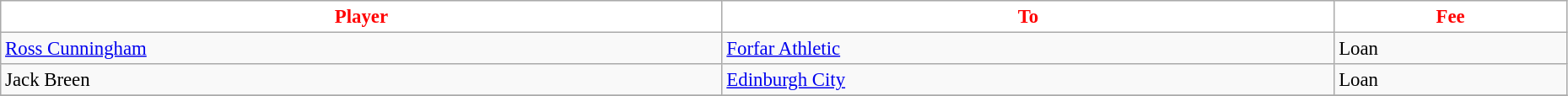<table class="wikitable" style="text-align:left; font-size:95%;width:98%;">
<tr>
<th style="background:white; color:red;">Player</th>
<th style="background:white; color:red;">To</th>
<th style="background:white; color:red;">Fee</th>
</tr>
<tr>
<td> <a href='#'>Ross Cunningham</a></td>
<td> <a href='#'>Forfar Athletic</a></td>
<td>Loan</td>
</tr>
<tr>
<td> Jack Breen</td>
<td> <a href='#'>Edinburgh City</a></td>
<td>Loan</td>
</tr>
<tr>
</tr>
</table>
